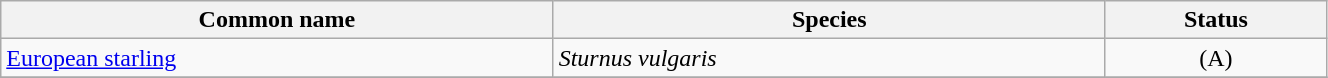<table width=70% class="wikitable">
<tr>
<th width=20%>Common name</th>
<th width=20%>Species</th>
<th width=8%>Status</th>
</tr>
<tr>
<td><a href='#'>European starling</a></td>
<td><em>Sturnus vulgaris</em></td>
<td align=center>(A)</td>
</tr>
<tr>
</tr>
</table>
